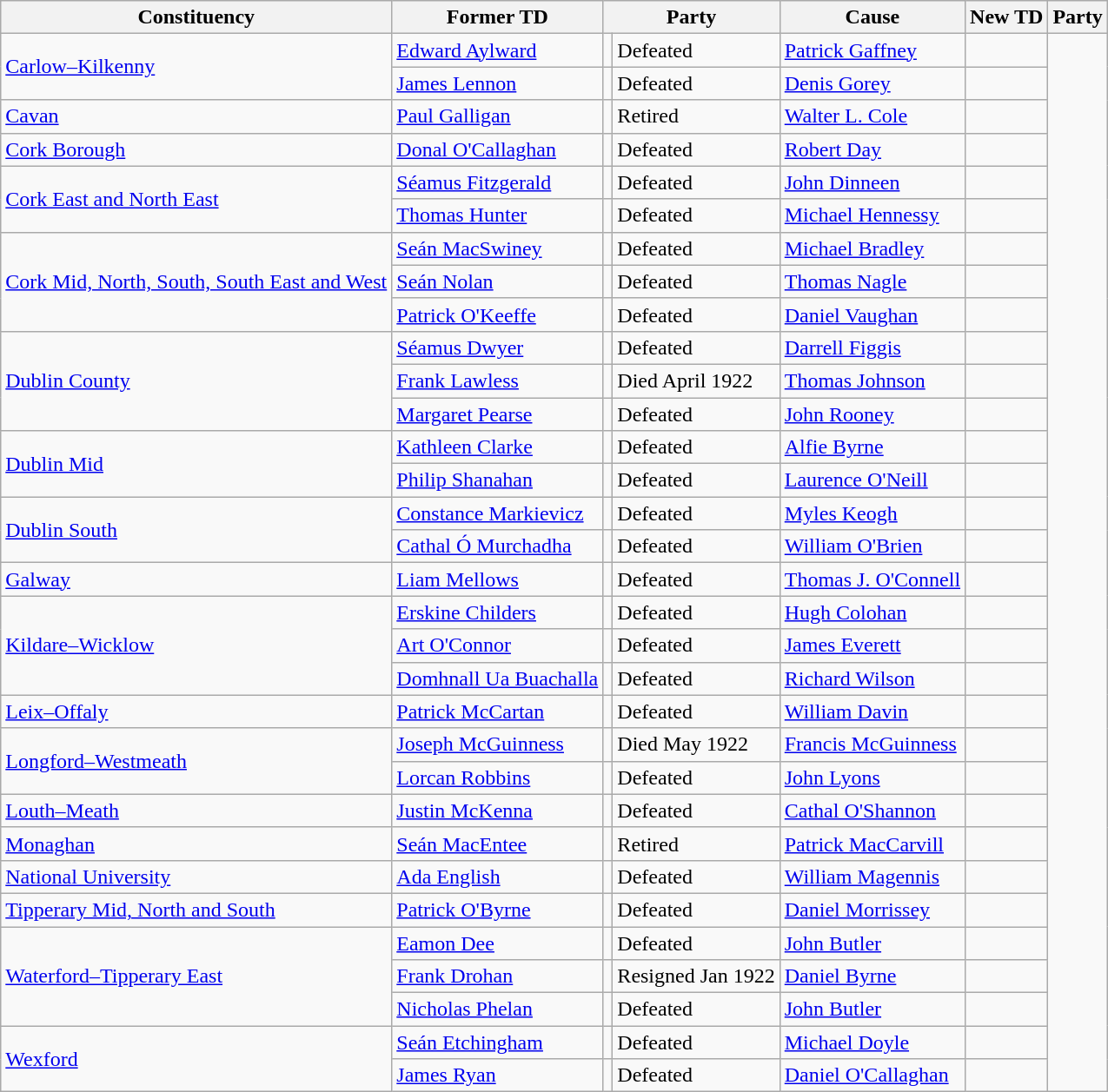<table class=wikitable>
<tr>
<th>Constituency</th>
<th>Former TD</th>
<th colspan=2>Party</th>
<th>Cause</th>
<th>New TD</th>
<th colspan=2>Party</th>
</tr>
<tr>
<td rowspan=2><a href='#'>Carlow–Kilkenny</a></td>
<td><a href='#'>Edward Aylward</a></td>
<td></td>
<td>Defeated</td>
<td><a href='#'>Patrick Gaffney</a></td>
<td></td>
</tr>
<tr>
<td><a href='#'>James Lennon</a></td>
<td></td>
<td>Defeated</td>
<td><a href='#'>Denis Gorey</a></td>
<td></td>
</tr>
<tr>
<td><a href='#'>Cavan</a></td>
<td><a href='#'>Paul Galligan</a></td>
<td></td>
<td>Retired</td>
<td><a href='#'>Walter L. Cole</a></td>
<td></td>
</tr>
<tr>
<td><a href='#'>Cork Borough</a></td>
<td><a href='#'>Donal O'Callaghan</a></td>
<td></td>
<td>Defeated</td>
<td><a href='#'>Robert Day</a></td>
<td></td>
</tr>
<tr>
<td rowspan=2><a href='#'>Cork East and North East</a></td>
<td><a href='#'>Séamus Fitzgerald</a></td>
<td></td>
<td>Defeated</td>
<td><a href='#'>John Dinneen</a></td>
<td></td>
</tr>
<tr>
<td><a href='#'>Thomas Hunter</a></td>
<td></td>
<td>Defeated</td>
<td><a href='#'>Michael Hennessy</a></td>
<td></td>
</tr>
<tr>
<td rowspan=3><a href='#'>Cork Mid, North, South, South East and West</a></td>
<td><a href='#'>Seán MacSwiney</a></td>
<td></td>
<td>Defeated</td>
<td><a href='#'>Michael Bradley</a></td>
<td></td>
</tr>
<tr>
<td><a href='#'>Seán Nolan</a></td>
<td></td>
<td>Defeated</td>
<td><a href='#'>Thomas Nagle</a></td>
<td></td>
</tr>
<tr>
<td><a href='#'>Patrick O'Keeffe</a></td>
<td></td>
<td>Defeated</td>
<td><a href='#'>Daniel Vaughan</a></td>
<td></td>
</tr>
<tr>
<td rowspan=3><a href='#'>Dublin County</a></td>
<td><a href='#'>Séamus Dwyer</a></td>
<td></td>
<td>Defeated</td>
<td><a href='#'>Darrell Figgis</a></td>
<td></td>
</tr>
<tr>
<td><a href='#'>Frank Lawless</a></td>
<td></td>
<td>Died April 1922</td>
<td><a href='#'>Thomas Johnson</a></td>
<td></td>
</tr>
<tr>
<td><a href='#'>Margaret Pearse</a></td>
<td></td>
<td>Defeated</td>
<td><a href='#'>John Rooney</a></td>
<td></td>
</tr>
<tr>
<td rowspan=2><a href='#'>Dublin Mid</a></td>
<td><a href='#'>Kathleen Clarke</a></td>
<td></td>
<td>Defeated</td>
<td><a href='#'>Alfie Byrne</a></td>
<td></td>
</tr>
<tr>
<td><a href='#'>Philip Shanahan</a></td>
<td></td>
<td>Defeated</td>
<td><a href='#'>Laurence O'Neill</a></td>
<td></td>
</tr>
<tr>
<td rowspan=2><a href='#'>Dublin South</a></td>
<td><a href='#'>Constance Markievicz</a></td>
<td></td>
<td>Defeated</td>
<td><a href='#'>Myles Keogh</a></td>
<td></td>
</tr>
<tr>
<td><a href='#'>Cathal Ó Murchadha</a></td>
<td></td>
<td>Defeated</td>
<td><a href='#'>William O'Brien</a></td>
<td></td>
</tr>
<tr>
<td><a href='#'>Galway</a></td>
<td><a href='#'>Liam Mellows</a></td>
<td></td>
<td>Defeated</td>
<td><a href='#'>Thomas J. O'Connell</a></td>
<td></td>
</tr>
<tr>
<td rowspan=3><a href='#'>Kildare–Wicklow</a></td>
<td><a href='#'>Erskine Childers</a></td>
<td></td>
<td>Defeated</td>
<td><a href='#'>Hugh Colohan</a></td>
<td></td>
</tr>
<tr>
<td><a href='#'>Art O'Connor</a></td>
<td></td>
<td>Defeated</td>
<td><a href='#'>James Everett</a></td>
<td></td>
</tr>
<tr>
<td><a href='#'>Domhnall Ua Buachalla</a></td>
<td></td>
<td>Defeated</td>
<td><a href='#'>Richard Wilson</a></td>
<td></td>
</tr>
<tr>
<td><a href='#'>Leix–Offaly</a></td>
<td><a href='#'>Patrick McCartan</a></td>
<td></td>
<td>Defeated</td>
<td><a href='#'>William Davin</a></td>
<td></td>
</tr>
<tr>
<td rowspan=2><a href='#'>Longford–Westmeath</a></td>
<td><a href='#'>Joseph McGuinness</a></td>
<td></td>
<td>Died May 1922</td>
<td><a href='#'>Francis McGuinness</a></td>
<td></td>
</tr>
<tr>
<td><a href='#'>Lorcan Robbins</a></td>
<td></td>
<td>Defeated</td>
<td><a href='#'>John Lyons</a></td>
<td></td>
</tr>
<tr>
<td><a href='#'>Louth–Meath</a></td>
<td><a href='#'>Justin McKenna</a></td>
<td></td>
<td>Defeated</td>
<td><a href='#'>Cathal O'Shannon</a></td>
<td></td>
</tr>
<tr>
<td><a href='#'>Monaghan</a></td>
<td><a href='#'>Seán MacEntee</a></td>
<td></td>
<td>Retired</td>
<td><a href='#'>Patrick MacCarvill</a></td>
<td></td>
</tr>
<tr>
<td><a href='#'>National University</a></td>
<td><a href='#'>Ada English</a></td>
<td></td>
<td>Defeated</td>
<td><a href='#'>William Magennis</a></td>
<td></td>
</tr>
<tr>
<td><a href='#'>Tipperary Mid, North and South</a></td>
<td><a href='#'>Patrick O'Byrne</a></td>
<td></td>
<td>Defeated</td>
<td><a href='#'>Daniel Morrissey</a></td>
<td></td>
</tr>
<tr>
<td rowspan=3><a href='#'>Waterford–Tipperary East</a></td>
<td><a href='#'>Eamon Dee</a></td>
<td></td>
<td>Defeated</td>
<td><a href='#'>John Butler</a></td>
<td></td>
</tr>
<tr>
<td><a href='#'>Frank Drohan</a></td>
<td></td>
<td>Resigned Jan 1922</td>
<td><a href='#'>Daniel Byrne</a></td>
<td></td>
</tr>
<tr>
<td><a href='#'>Nicholas Phelan</a></td>
<td></td>
<td>Defeated</td>
<td><a href='#'>John Butler</a></td>
<td></td>
</tr>
<tr>
<td rowspan=2><a href='#'>Wexford</a></td>
<td><a href='#'>Seán Etchingham</a></td>
<td></td>
<td>Defeated</td>
<td><a href='#'>Michael Doyle</a></td>
<td></td>
</tr>
<tr>
<td><a href='#'>James Ryan</a></td>
<td></td>
<td>Defeated</td>
<td><a href='#'>Daniel O'Callaghan</a></td>
<td></td>
</tr>
</table>
